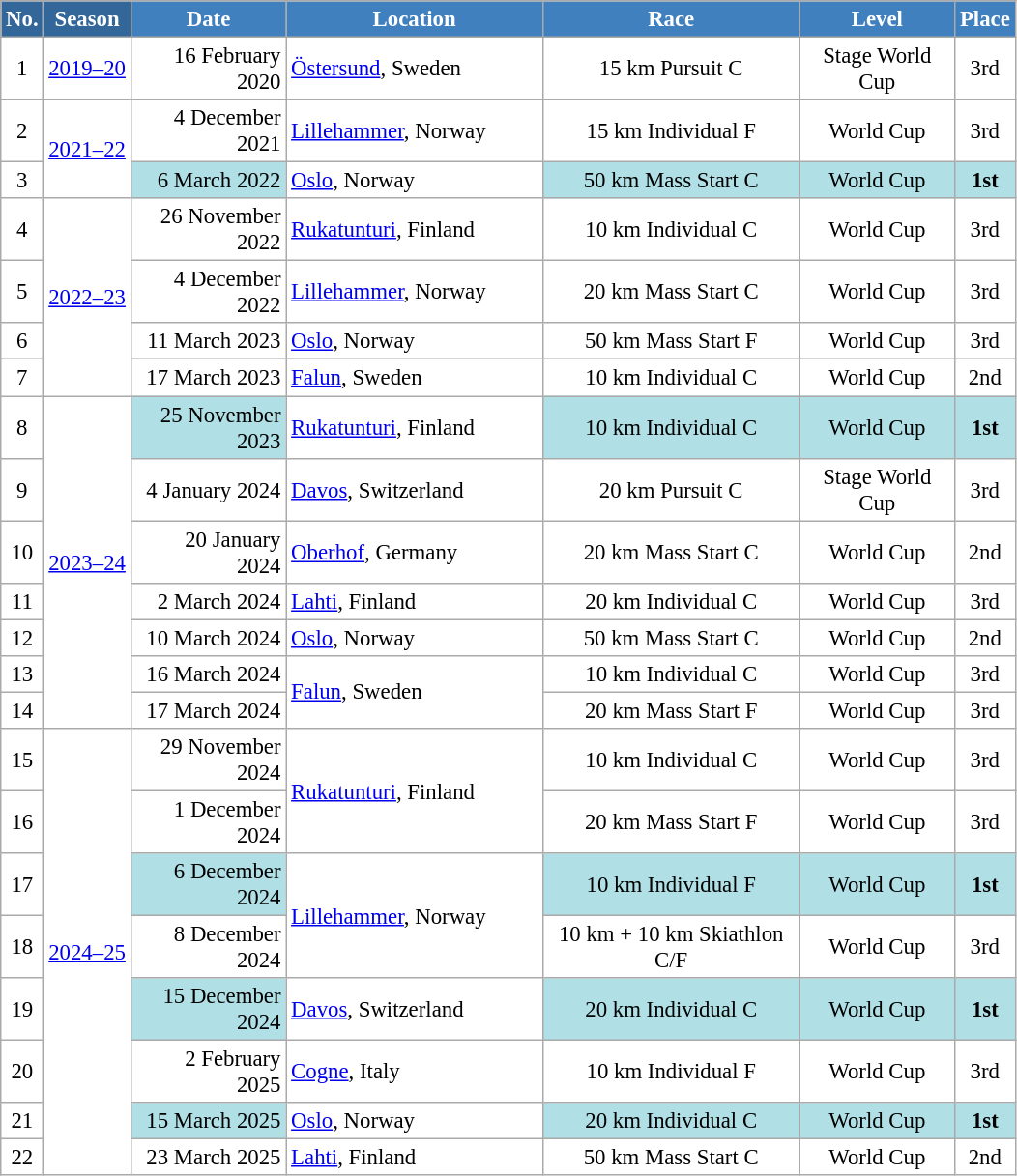<table class="wikitable sortable" style="font-size:95%; text-align:center; border:grey solid 1px; border-collapse:collapse; background:#ffffff;">
<tr style="background:#efefef;">
<th style="background-color:#369; color:white;">No.</th>
<th style="background-color:#369; color:white;">Season</th>
<th style="background-color:#4180be; color:white; width:100px;">Date</th>
<th style="background-color:#4180be; color:white; width:170px;">Location</th>
<th style="background-color:#4180be; color:white; width:170px;">Race</th>
<th style="background-color:#4180be; color:white; width:100px;">Level</th>
<th style="background-color:#4180be; color:white;">Place</th>
</tr>
<tr>
<td align=center>1</td>
<td rowspan=1 align=center><a href='#'>2019–20</a></td>
<td align=right>16 February 2020</td>
<td align=left> <a href='#'>Östersund</a>, Sweden</td>
<td>15 km Pursuit C</td>
<td>Stage World Cup</td>
<td>3rd</td>
</tr>
<tr>
<td align=center>2</td>
<td rowspan=2  align=center><a href='#'>2021–22</a></td>
<td align=right>4 December 2021</td>
<td align=left> <a href='#'>Lillehammer</a>, Norway</td>
<td>15 km Individual F</td>
<td>World Cup</td>
<td>3rd</td>
</tr>
<tr>
<td align=center>3</td>
<td bgcolor="#BOEOE6" align=right>6 March 2022</td>
<td align=left> <a href='#'>Oslo</a>, Norway</td>
<td bgcolor="#BOEOE6">50 km Mass Start C</td>
<td bgcolor="#BOEOE6">World Cup</td>
<td bgcolor="#BOEOE6"><strong>1st</strong></td>
</tr>
<tr>
<td align=center>4</td>
<td rowspan=4 align=center><a href='#'>2022–23</a></td>
<td align=right>26 November 2022</td>
<td align=left> <a href='#'>Rukatunturi</a>, Finland</td>
<td>10 km Individual C</td>
<td>World Cup</td>
<td>3rd</td>
</tr>
<tr>
<td align=center>5</td>
<td align=right>4 December 2022</td>
<td align=left> <a href='#'>Lillehammer</a>, Norway</td>
<td>20 km Mass Start C</td>
<td>World Cup</td>
<td>3rd</td>
</tr>
<tr>
<td align=center>6</td>
<td align=right>11 March 2023</td>
<td align=left> <a href='#'>Oslo</a>, Norway</td>
<td>50 km Mass Start F</td>
<td>World Cup</td>
<td>3rd</td>
</tr>
<tr>
<td align=center>7</td>
<td align=right>17 March 2023</td>
<td align=left> <a href='#'>Falun</a>, Sweden</td>
<td>10 km Individual C</td>
<td>World Cup</td>
<td>2nd</td>
</tr>
<tr>
<td align=center>8</td>
<td rowspan=7 align=center><a href='#'>2023–24</a></td>
<td bgcolor="#BOEOE6" align=right>25 November 2023</td>
<td align=left> <a href='#'>Rukatunturi</a>, Finland</td>
<td bgcolor="#BOEOE6">10 km Individual C</td>
<td bgcolor="#BOEOE6">World Cup</td>
<td bgcolor="#BOEOE6"><strong>1st</strong></td>
</tr>
<tr>
<td align=center>9</td>
<td align=right>4 January 2024</td>
<td align=left> <a href='#'>Davos</a>, Switzerland</td>
<td>20 km Pursuit C</td>
<td>Stage World Cup</td>
<td>3rd</td>
</tr>
<tr>
<td align=center>10</td>
<td align=right>20 January 2024</td>
<td align=left> <a href='#'>Oberhof</a>, Germany</td>
<td>20 km Mass Start C</td>
<td>World Cup</td>
<td>2nd</td>
</tr>
<tr>
<td align=center>11</td>
<td align=right>2 March 2024</td>
<td align=left> <a href='#'>Lahti</a>, Finland</td>
<td>20 km Individual C</td>
<td>World Cup</td>
<td>3rd</td>
</tr>
<tr>
<td align=center>12</td>
<td align=right>10 March 2024</td>
<td align=left> <a href='#'>Oslo</a>, Norway</td>
<td>50 km Mass Start C</td>
<td>World Cup</td>
<td>2nd</td>
</tr>
<tr>
<td align=center>13</td>
<td align=right>16 March 2024</td>
<td rowspan=2 align=left> <a href='#'>Falun</a>, Sweden</td>
<td>10 km Individual C</td>
<td>World Cup</td>
<td>3rd</td>
</tr>
<tr>
<td align=center>14</td>
<td align=right>17 March 2024</td>
<td>20 km Mass Start F</td>
<td>World Cup</td>
<td>3rd</td>
</tr>
<tr>
<td align=center>15</td>
<td rowspan=8 align=center><a href='#'>2024–25</a></td>
<td align=right>29 November 2024</td>
<td rowspan=2 align=left> <a href='#'>Rukatunturi</a>, Finland</td>
<td>10 km Individual C</td>
<td>World Cup</td>
<td>3rd</td>
</tr>
<tr>
<td align=center>16</td>
<td align=right>1 December 2024</td>
<td>20 km Mass Start F</td>
<td>World Cup</td>
<td>3rd</td>
</tr>
<tr>
<td align=center>17</td>
<td bgcolor="#BOEOE6" align=right>6 December 2024</td>
<td rowspan=2 align=left> <a href='#'>Lillehammer</a>, Norway</td>
<td bgcolor="#BOEOE6">10 km Individual F</td>
<td bgcolor="#BOEOE6">World Cup</td>
<td bgcolor="#BOEOE6"><strong>1st</strong></td>
</tr>
<tr>
<td align=center>18</td>
<td align=right>8 December 2024</td>
<td>10 km + 10 km Skiathlon C/F</td>
<td>World Cup</td>
<td>3rd</td>
</tr>
<tr>
<td align=center>19</td>
<td bgcolor="#BOEOE6" align=right>15 December 2024</td>
<td align=left> <a href='#'>Davos</a>, Switzerland</td>
<td bgcolor="#BOEOE6">20 km Individual C</td>
<td bgcolor="#BOEOE6">World Cup</td>
<td bgcolor="#BOEOE6"><strong>1st</strong></td>
</tr>
<tr>
<td align=center>20</td>
<td align=right>2 February 2025</td>
<td align=left> <a href='#'>Cogne</a>, Italy</td>
<td>10 km Individual F</td>
<td>World Cup</td>
<td>3rd</td>
</tr>
<tr>
<td align=center>21</td>
<td bgcolor="#BOEOE6" align=right>15 March 2025</td>
<td align=left> <a href='#'>Oslo</a>, Norway</td>
<td bgcolor="#BOEOE6">20 km Individual C</td>
<td bgcolor="#BOEOE6">World Cup</td>
<td bgcolor="#BOEOE6"><strong>1st</strong></td>
</tr>
<tr>
<td align=center>22</td>
<td align=right>23 March 2025</td>
<td align=left> <a href='#'>Lahti</a>, Finland</td>
<td>50 km Mass Start C</td>
<td>World Cup</td>
<td>2nd</td>
</tr>
</table>
